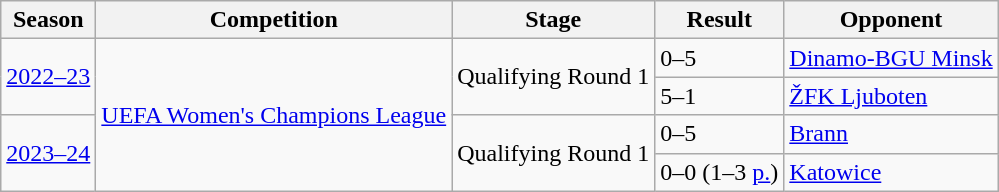<table class="wikitable">
<tr>
<th>Season</th>
<th>Competition</th>
<th>Stage</th>
<th>Result</th>
<th>Opponent</th>
</tr>
<tr>
<td rowspan="2"><a href='#'>2022–23</a></td>
<td rowspan="4"><a href='#'>UEFA Women's Champions League</a></td>
<td rowspan="2">Qualifying Round 1</td>
<td>0–5</td>
<td> <a href='#'>Dinamo-BGU Minsk</a></td>
</tr>
<tr>
<td>5–1</td>
<td> <a href='#'>ŽFK Ljuboten</a></td>
</tr>
<tr>
<td rowspan="2"><a href='#'>2023–24</a></td>
<td rowspan="2">Qualifying Round 1</td>
<td>0–5</td>
<td> <a href='#'>Brann</a></td>
</tr>
<tr>
<td>0–0 (1–3 <a href='#'>p.</a>)</td>
<td> <a href='#'>Katowice</a></td>
</tr>
</table>
